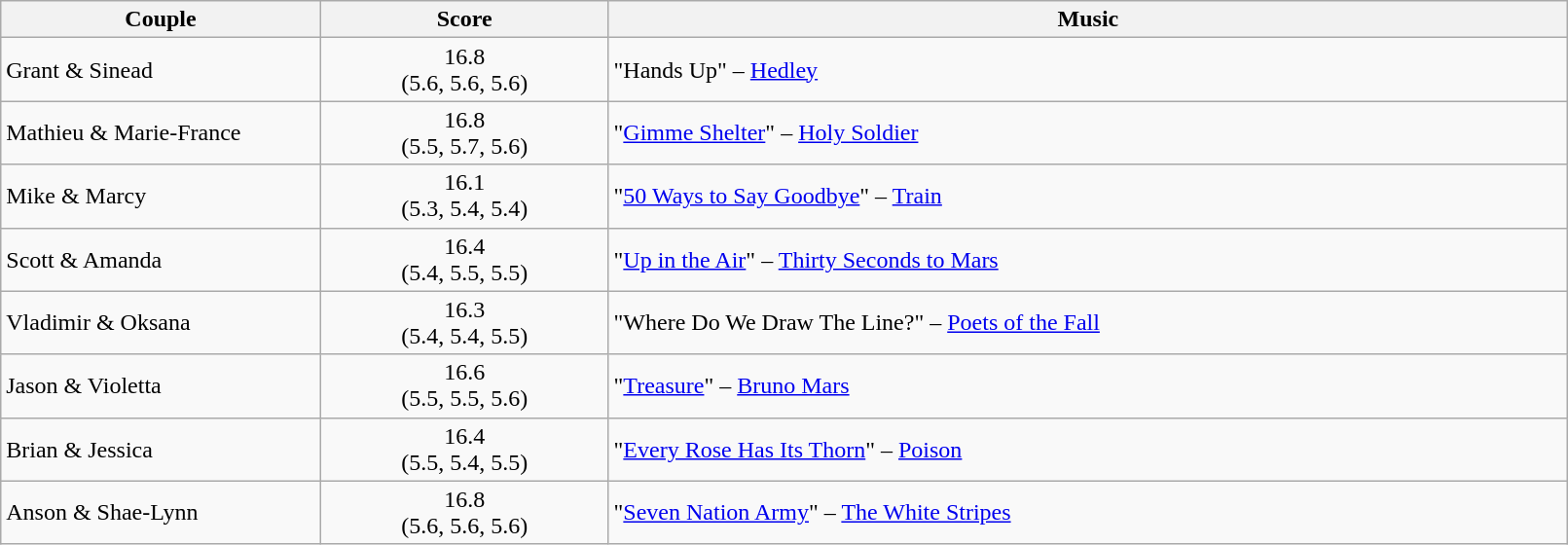<table class="wikitable" style="width:85%;">
<tr>
<th style="width:20%;">Couple</th>
<th style="width:18%;">Score</th>
<th style="width:60%;">Music</th>
</tr>
<tr>
<td>Grant & Sinead</td>
<td style="text-align: center;">16.8 <br> (5.6, 5.6, 5.6)</td>
<td>"Hands Up" – <a href='#'>Hedley</a></td>
</tr>
<tr>
<td>Mathieu & Marie-France</td>
<td style="text-align: center;">16.8 <br> (5.5, 5.7, 5.6)</td>
<td>"<a href='#'>Gimme Shelter</a>" – <a href='#'>Holy Soldier</a></td>
</tr>
<tr>
<td>Mike & Marcy</td>
<td style="text-align: center;">16.1 <br> (5.3, 5.4, 5.4)</td>
<td>"<a href='#'>50 Ways to Say Goodbye</a>" – <a href='#'>Train</a></td>
</tr>
<tr>
<td>Scott & Amanda</td>
<td style="text-align: center;">16.4 <br> (5.4, 5.5, 5.5)</td>
<td>"<a href='#'>Up in the Air</a>" – <a href='#'>Thirty Seconds to Mars</a></td>
</tr>
<tr>
<td>Vladimir & Oksana</td>
<td style="text-align: center;">16.3 <br> (5.4, 5.4, 5.5)</td>
<td>"Where Do We Draw The Line?" – <a href='#'>Poets of the Fall</a></td>
</tr>
<tr>
<td>Jason & Violetta</td>
<td style="text-align: center;">16.6 <br> (5.5, 5.5, 5.6)</td>
<td>"<a href='#'>Treasure</a>" – <a href='#'>Bruno Mars</a></td>
</tr>
<tr>
<td>Brian & Jessica</td>
<td style="text-align: center;">16.4 <br> (5.5, 5.4, 5.5)</td>
<td>"<a href='#'>Every Rose Has Its Thorn</a>" – <a href='#'>Poison</a></td>
</tr>
<tr>
<td>Anson & Shae-Lynn</td>
<td style="text-align: center;">16.8 <br> (5.6, 5.6, 5.6)</td>
<td>"<a href='#'>Seven Nation Army</a>" – <a href='#'>The White Stripes</a></td>
</tr>
</table>
